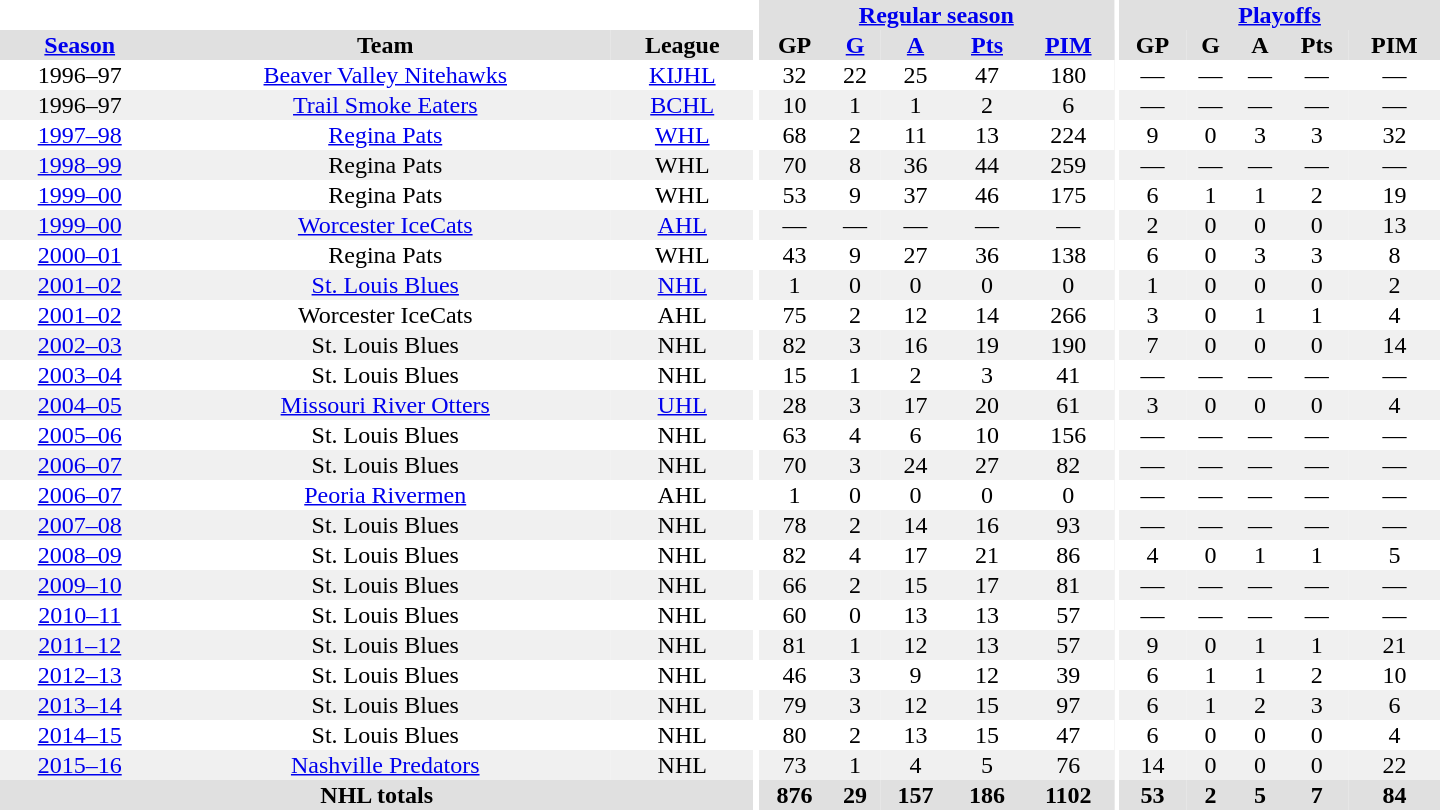<table border="0" cellpadding="1" cellspacing="0" style="text-align:center; width:60em">
<tr bgcolor="#e0e0e0">
<th colspan="3" bgcolor="#ffffff"></th>
<th rowspan="100" bgcolor="#ffffff"></th>
<th colspan="5"><a href='#'>Regular season</a></th>
<th rowspan="100" bgcolor="#ffffff"></th>
<th colspan="5"><a href='#'>Playoffs</a></th>
</tr>
<tr bgcolor="#e0e0e0">
<th><a href='#'>Season</a></th>
<th>Team</th>
<th>League</th>
<th>GP</th>
<th><a href='#'>G</a></th>
<th><a href='#'>A</a></th>
<th><a href='#'>Pts</a></th>
<th><a href='#'>PIM</a></th>
<th>GP</th>
<th>G</th>
<th>A</th>
<th>Pts</th>
<th>PIM</th>
</tr>
<tr>
<td>1996–97</td>
<td><a href='#'>Beaver Valley Nitehawks</a></td>
<td><a href='#'>KIJHL</a></td>
<td>32</td>
<td>22</td>
<td>25</td>
<td>47</td>
<td>180</td>
<td>—</td>
<td>—</td>
<td>—</td>
<td>—</td>
<td>—</td>
</tr>
<tr bgcolor="#f0f0f0">
<td>1996–97</td>
<td><a href='#'>Trail Smoke Eaters</a></td>
<td><a href='#'>BCHL</a></td>
<td>10</td>
<td>1</td>
<td>1</td>
<td>2</td>
<td>6</td>
<td>—</td>
<td>—</td>
<td>—</td>
<td>—</td>
<td>—</td>
</tr>
<tr>
<td><a href='#'>1997–98</a></td>
<td><a href='#'>Regina Pats</a></td>
<td><a href='#'>WHL</a></td>
<td>68</td>
<td>2</td>
<td>11</td>
<td>13</td>
<td>224</td>
<td>9</td>
<td>0</td>
<td>3</td>
<td>3</td>
<td>32</td>
</tr>
<tr bgcolor="#f0f0f0">
<td><a href='#'>1998–99</a></td>
<td>Regina Pats</td>
<td>WHL</td>
<td>70</td>
<td>8</td>
<td>36</td>
<td>44</td>
<td>259</td>
<td>—</td>
<td>—</td>
<td>—</td>
<td>—</td>
<td>—</td>
</tr>
<tr>
<td><a href='#'>1999–00</a></td>
<td>Regina Pats</td>
<td>WHL</td>
<td>53</td>
<td>9</td>
<td>37</td>
<td>46</td>
<td>175</td>
<td>6</td>
<td>1</td>
<td>1</td>
<td>2</td>
<td>19</td>
</tr>
<tr bgcolor="#f0f0f0">
<td><a href='#'>1999–00</a></td>
<td><a href='#'>Worcester IceCats</a></td>
<td><a href='#'>AHL</a></td>
<td>—</td>
<td>—</td>
<td>—</td>
<td>—</td>
<td>—</td>
<td>2</td>
<td>0</td>
<td>0</td>
<td>0</td>
<td>13</td>
</tr>
<tr>
<td><a href='#'>2000–01</a></td>
<td>Regina Pats</td>
<td>WHL</td>
<td>43</td>
<td>9</td>
<td>27</td>
<td>36</td>
<td>138</td>
<td>6</td>
<td>0</td>
<td>3</td>
<td>3</td>
<td>8</td>
</tr>
<tr bgcolor="#f0f0f0">
<td><a href='#'>2001–02</a></td>
<td><a href='#'>St. Louis Blues</a></td>
<td><a href='#'>NHL</a></td>
<td>1</td>
<td>0</td>
<td>0</td>
<td>0</td>
<td>0</td>
<td>1</td>
<td>0</td>
<td>0</td>
<td>0</td>
<td>2</td>
</tr>
<tr>
<td><a href='#'>2001–02</a></td>
<td>Worcester IceCats</td>
<td>AHL</td>
<td>75</td>
<td>2</td>
<td>12</td>
<td>14</td>
<td>266</td>
<td>3</td>
<td>0</td>
<td>1</td>
<td>1</td>
<td>4</td>
</tr>
<tr bgcolor="#f0f0f0">
<td><a href='#'>2002–03</a></td>
<td>St. Louis Blues</td>
<td>NHL</td>
<td>82</td>
<td>3</td>
<td>16</td>
<td>19</td>
<td>190</td>
<td>7</td>
<td>0</td>
<td>0</td>
<td>0</td>
<td>14</td>
</tr>
<tr>
<td><a href='#'>2003–04</a></td>
<td>St. Louis Blues</td>
<td>NHL</td>
<td>15</td>
<td>1</td>
<td>2</td>
<td>3</td>
<td>41</td>
<td>—</td>
<td>—</td>
<td>—</td>
<td>—</td>
<td>—</td>
</tr>
<tr bgcolor="#f0f0f0">
<td><a href='#'>2004–05</a></td>
<td><a href='#'>Missouri River Otters</a></td>
<td><a href='#'>UHL</a></td>
<td>28</td>
<td>3</td>
<td>17</td>
<td>20</td>
<td>61</td>
<td>3</td>
<td>0</td>
<td>0</td>
<td>0</td>
<td>4</td>
</tr>
<tr>
<td><a href='#'>2005–06</a></td>
<td>St. Louis Blues</td>
<td>NHL</td>
<td>63</td>
<td>4</td>
<td>6</td>
<td>10</td>
<td>156</td>
<td>—</td>
<td>—</td>
<td>—</td>
<td>—</td>
<td>—</td>
</tr>
<tr bgcolor="#f0f0f0">
<td><a href='#'>2006–07</a></td>
<td>St. Louis Blues</td>
<td>NHL</td>
<td>70</td>
<td>3</td>
<td>24</td>
<td>27</td>
<td>82</td>
<td>—</td>
<td>—</td>
<td>—</td>
<td>—</td>
<td>—</td>
</tr>
<tr>
<td><a href='#'>2006–07</a></td>
<td><a href='#'>Peoria Rivermen</a></td>
<td>AHL</td>
<td>1</td>
<td>0</td>
<td>0</td>
<td>0</td>
<td>0</td>
<td>—</td>
<td>—</td>
<td>—</td>
<td>—</td>
<td>—</td>
</tr>
<tr bgcolor="#f0f0f0">
<td><a href='#'>2007–08</a></td>
<td>St. Louis Blues</td>
<td>NHL</td>
<td>78</td>
<td>2</td>
<td>14</td>
<td>16</td>
<td>93</td>
<td>—</td>
<td>—</td>
<td>—</td>
<td>—</td>
<td>—</td>
</tr>
<tr>
<td><a href='#'>2008–09</a></td>
<td>St. Louis Blues</td>
<td>NHL</td>
<td>82</td>
<td>4</td>
<td>17</td>
<td>21</td>
<td>86</td>
<td>4</td>
<td>0</td>
<td>1</td>
<td>1</td>
<td>5</td>
</tr>
<tr bgcolor="#f0f0f0">
<td><a href='#'>2009–10</a></td>
<td>St. Louis Blues</td>
<td>NHL</td>
<td>66</td>
<td>2</td>
<td>15</td>
<td>17</td>
<td>81</td>
<td>—</td>
<td>—</td>
<td>—</td>
<td>—</td>
<td>—</td>
</tr>
<tr>
<td><a href='#'>2010–11</a></td>
<td>St. Louis Blues</td>
<td>NHL</td>
<td>60</td>
<td>0</td>
<td>13</td>
<td>13</td>
<td>57</td>
<td>—</td>
<td>—</td>
<td>—</td>
<td>—</td>
<td>—</td>
</tr>
<tr bgcolor="#f0f0f0">
<td><a href='#'>2011–12</a></td>
<td>St. Louis Blues</td>
<td>NHL</td>
<td>81</td>
<td>1</td>
<td>12</td>
<td>13</td>
<td>57</td>
<td>9</td>
<td>0</td>
<td>1</td>
<td>1</td>
<td>21</td>
</tr>
<tr>
<td><a href='#'>2012–13</a></td>
<td>St. Louis Blues</td>
<td>NHL</td>
<td>46</td>
<td>3</td>
<td>9</td>
<td>12</td>
<td>39</td>
<td>6</td>
<td>1</td>
<td>1</td>
<td>2</td>
<td>10</td>
</tr>
<tr bgcolor="#f0f0f0">
<td><a href='#'>2013–14</a></td>
<td>St. Louis Blues</td>
<td>NHL</td>
<td>79</td>
<td>3</td>
<td>12</td>
<td>15</td>
<td>97</td>
<td>6</td>
<td>1</td>
<td>2</td>
<td>3</td>
<td>6</td>
</tr>
<tr>
<td><a href='#'>2014–15</a></td>
<td>St. Louis Blues</td>
<td>NHL</td>
<td>80</td>
<td>2</td>
<td>13</td>
<td>15</td>
<td>47</td>
<td>6</td>
<td>0</td>
<td>0</td>
<td>0</td>
<td>4</td>
</tr>
<tr bgcolor="#f0f0f0">
<td><a href='#'>2015–16</a></td>
<td><a href='#'>Nashville Predators</a></td>
<td>NHL</td>
<td>73</td>
<td>1</td>
<td>4</td>
<td>5</td>
<td>76</td>
<td>14</td>
<td>0</td>
<td>0</td>
<td>0</td>
<td>22</td>
</tr>
<tr bgcolor="#e0e0e0">
<th colspan="3">NHL totals</th>
<th>876</th>
<th>29</th>
<th>157</th>
<th>186</th>
<th>1102</th>
<th>53</th>
<th>2</th>
<th>5</th>
<th>7</th>
<th>84</th>
</tr>
</table>
